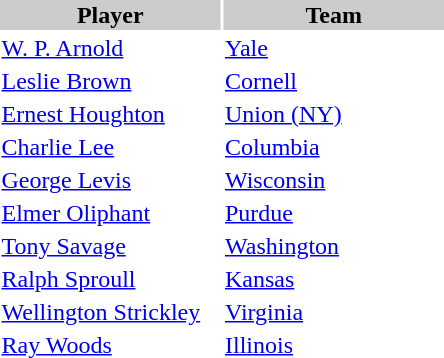<table style="width:300px" "border:'1' 'solid' 'gray'">
<tr>
<th bgcolor="#CCCCCC" style="width:50%">Player</th>
<th bgcolor="#CCCCCC" style="width:50%">Team</th>
</tr>
<tr>
<td><a href='#'>W. P. Arnold</a></td>
<td><a href='#'>Yale</a></td>
</tr>
<tr>
<td><a href='#'>Leslie Brown</a></td>
<td><a href='#'>Cornell</a></td>
</tr>
<tr>
<td><a href='#'>Ernest Houghton</a></td>
<td><a href='#'>Union (NY)</a></td>
</tr>
<tr>
<td><a href='#'>Charlie Lee</a></td>
<td><a href='#'>Columbia</a></td>
</tr>
<tr>
<td><a href='#'>George Levis</a></td>
<td><a href='#'>Wisconsin</a></td>
</tr>
<tr>
<td><a href='#'>Elmer Oliphant</a></td>
<td><a href='#'>Purdue</a></td>
</tr>
<tr>
<td><a href='#'>Tony Savage</a></td>
<td><a href='#'>Washington</a></td>
</tr>
<tr>
<td><a href='#'>Ralph Sproull</a></td>
<td><a href='#'>Kansas</a></td>
</tr>
<tr>
<td><a href='#'>Wellington Strickley</a></td>
<td><a href='#'>Virginia</a></td>
</tr>
<tr>
<td><a href='#'>Ray Woods</a></td>
<td><a href='#'>Illinois</a></td>
</tr>
</table>
